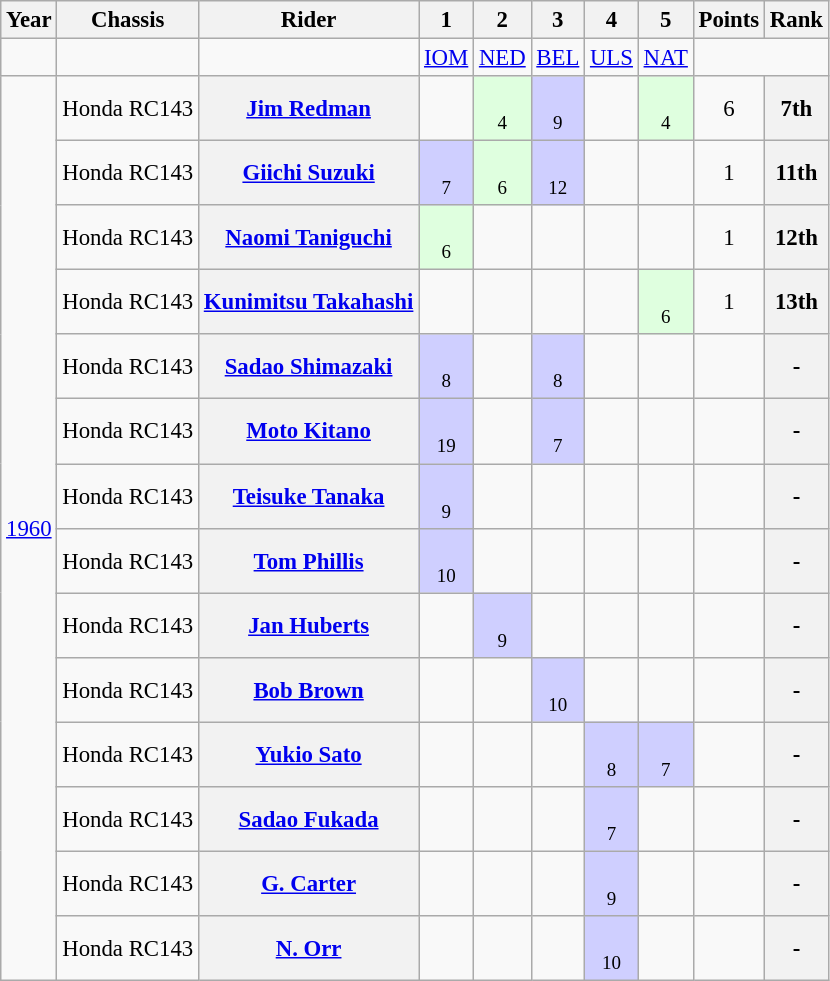<table class="wikitable" style="text-align:center; font-size:95%">
<tr>
<th>Year</th>
<th>Chassis</th>
<th>Rider</th>
<th>1</th>
<th>2</th>
<th>3</th>
<th>4</th>
<th>5</th>
<th>Points</th>
<th>Rank</th>
</tr>
<tr>
<td></td>
<td></td>
<td></td>
<td><a href='#'>IOM</a></td>
<td><a href='#'>NED</a></td>
<td><a href='#'>BEL</a></td>
<td><a href='#'>ULS</a></td>
<td><a href='#'>NAT</a></td>
</tr>
<tr>
<td rowspan="14"><a href='#'>1960</a></td>
<td>Honda RC143</td>
<th> <a href='#'>Jim Redman</a></th>
<td></td>
<td style="background:#dfffdf;"><br><small>4</small></td>
<td style="background:#cfcfff;"><br><small>9</small></td>
<td></td>
<td style="background:#dfffdf;"><br><small>4</small></td>
<td>6</td>
<th>7th</th>
</tr>
<tr>
<td>Honda RC143</td>
<th> <a href='#'>Giichi Suzuki</a></th>
<td style="background:#cfcfff;"><br><small>7</small></td>
<td style="background:#dfffdf;"><br><small>6</small></td>
<td style="background:#cfcfff;"><br><small>12</small></td>
<td></td>
<td></td>
<td>1</td>
<th>11th</th>
</tr>
<tr>
<td>Honda RC143</td>
<th> <a href='#'>Naomi Taniguchi</a></th>
<td style="background:#dfffdf;"><br><small>6</small></td>
<td></td>
<td></td>
<td></td>
<td></td>
<td>1</td>
<th>12th</th>
</tr>
<tr>
<td>Honda RC143</td>
<th> <a href='#'>Kunimitsu Takahashi</a></th>
<td></td>
<td></td>
<td></td>
<td></td>
<td style="background:#dfffdf;"><br><small>6</small></td>
<td>1</td>
<th>13th</th>
</tr>
<tr>
<td>Honda RC143</td>
<th> <a href='#'>Sadao Shimazaki</a></th>
<td style="background:#cfcfff;"><br><small>8</small></td>
<td></td>
<td style="background:#cfcfff;"><br><small>8</small></td>
<td></td>
<td></td>
<td></td>
<th>-</th>
</tr>
<tr>
<td>Honda RC143</td>
<th> <a href='#'>Moto Kitano</a></th>
<td style="background:#cfcfff;"><br><small>19</small></td>
<td></td>
<td style="background:#cfcfff;"><br><small>7</small></td>
<td></td>
<td></td>
<td></td>
<th>-</th>
</tr>
<tr>
<td>Honda RC143</td>
<th> <a href='#'>Teisuke Tanaka</a></th>
<td style="background:#cfcfff;"><br><small>9</small></td>
<td></td>
<td></td>
<td></td>
<td></td>
<td></td>
<th>-</th>
</tr>
<tr>
<td>Honda RC143</td>
<th> <a href='#'>Tom Phillis</a></th>
<td style="background:#cfcfff;"><br><small>10</small></td>
<td></td>
<td></td>
<td></td>
<td></td>
<td></td>
<th>-</th>
</tr>
<tr>
<td>Honda RC143</td>
<th> <a href='#'>Jan Huberts</a></th>
<td></td>
<td style="background:#cfcfff;"><br><small>9</small></td>
<td></td>
<td></td>
<td></td>
<td></td>
<th>-</th>
</tr>
<tr>
<td>Honda RC143</td>
<th> <a href='#'>Bob Brown</a></th>
<td></td>
<td></td>
<td style="background:#cfcfff;"><br><small>10</small></td>
<td></td>
<td></td>
<td></td>
<th>-</th>
</tr>
<tr>
<td>Honda RC143</td>
<th> <a href='#'>Yukio Sato</a></th>
<td></td>
<td></td>
<td></td>
<td style="background:#cfcfff;"><br><small>8</small></td>
<td style="background:#cfcfff;"><br><small>7</small></td>
<td></td>
<th>-</th>
</tr>
<tr>
<td>Honda RC143</td>
<th> <a href='#'>Sadao Fukada</a></th>
<td></td>
<td></td>
<td></td>
<td style="background:#cfcfff;"><br><small>7</small></td>
<td></td>
<td></td>
<th>-</th>
</tr>
<tr>
<td>Honda RC143</td>
<th> <a href='#'>G. Carter</a></th>
<td></td>
<td></td>
<td></td>
<td style="background:#cfcfff;"><br><small>9</small></td>
<td></td>
<td></td>
<th>-</th>
</tr>
<tr>
<td>Honda RC143</td>
<th> <a href='#'>N. Orr</a></th>
<td></td>
<td></td>
<td></td>
<td style="background:#cfcfff;"><br><small>10</small></td>
<td></td>
<td></td>
<th>-</th>
</tr>
</table>
